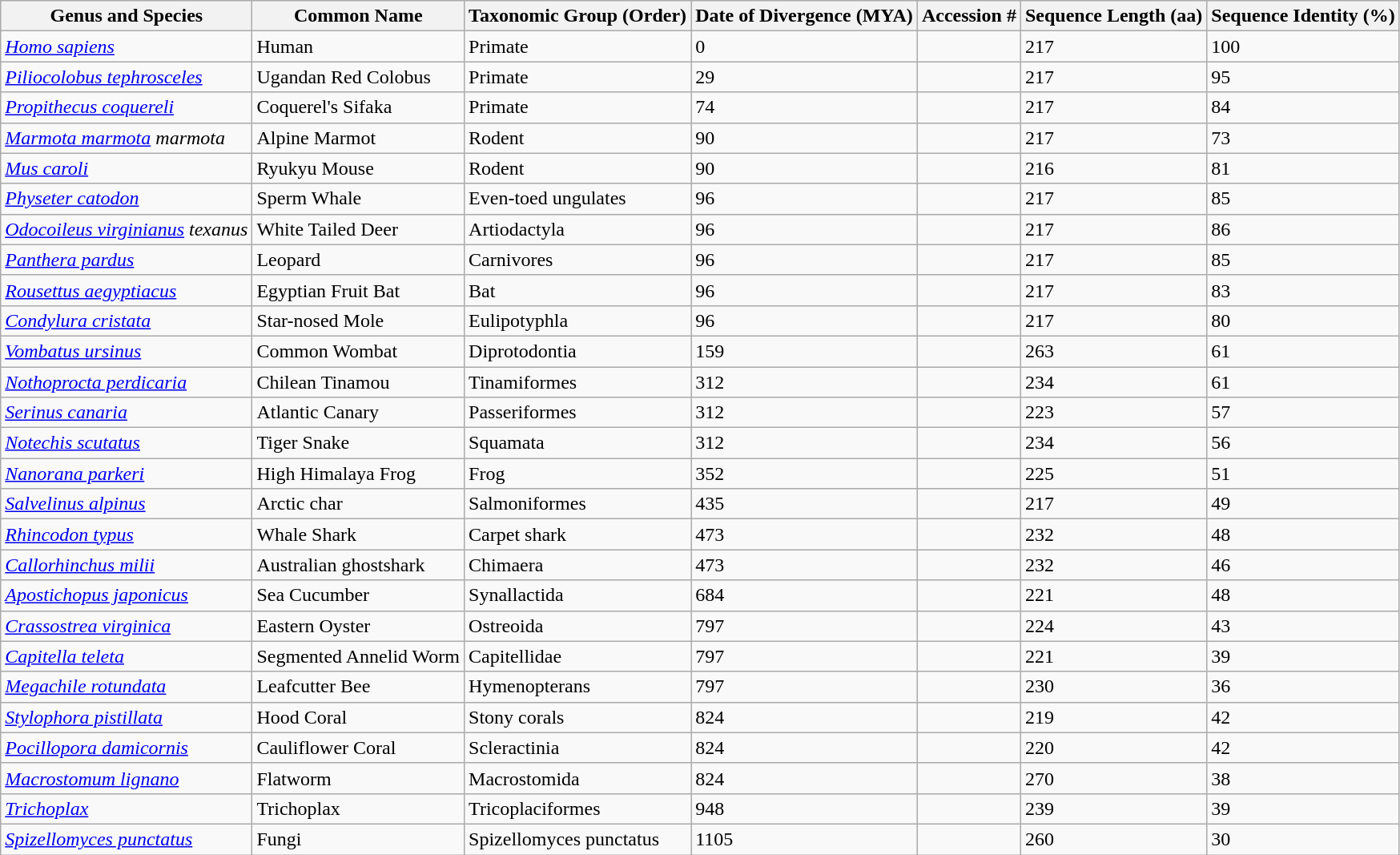<table class="wikitable">
<tr>
<th>Genus and Species</th>
<th>Common Name</th>
<th>Taxonomic Group (Order)</th>
<th>Date of Divergence (MYA)</th>
<th>Accession #</th>
<th>Sequence Length (aa)</th>
<th>Sequence Identity (%)</th>
</tr>
<tr>
<td><em><a href='#'>Homo sapiens</a></em></td>
<td>Human</td>
<td>Primate</td>
<td>0</td>
<td></td>
<td>217</td>
<td>100</td>
</tr>
<tr>
<td><em><a href='#'>Piliocolobus tephrosceles</a></em></td>
<td>Ugandan Red Colobus</td>
<td>Primate</td>
<td>29</td>
<td></td>
<td>217</td>
<td>95</td>
</tr>
<tr>
<td><em><a href='#'>Propithecus coquereli</a></em></td>
<td>Coquerel's Sifaka</td>
<td>Primate</td>
<td>74</td>
<td></td>
<td>217</td>
<td>84</td>
</tr>
<tr>
<td><em><a href='#'>Marmota marmota</a> marmota</em></td>
<td>Alpine Marmot</td>
<td>Rodent</td>
<td>90</td>
<td></td>
<td>217</td>
<td>73</td>
</tr>
<tr>
<td><em><a href='#'>Mus caroli</a></em></td>
<td>Ryukyu Mouse</td>
<td>Rodent</td>
<td>90</td>
<td></td>
<td>216</td>
<td>81</td>
</tr>
<tr>
<td><em><a href='#'>Physeter catodon</a></em></td>
<td>Sperm Whale</td>
<td>Even-toed ungulates</td>
<td>96</td>
<td></td>
<td>217</td>
<td>85</td>
</tr>
<tr>
<td><em><a href='#'>Odocoileus virginianus</a> texanus</em></td>
<td>White Tailed Deer</td>
<td>Artiodactyla</td>
<td>96</td>
<td></td>
<td>217</td>
<td>86</td>
</tr>
<tr>
<td><em><a href='#'>Panthera pardus</a></em></td>
<td>Leopard</td>
<td>Carnivores</td>
<td>96</td>
<td></td>
<td>217</td>
<td>85</td>
</tr>
<tr>
<td><em><a href='#'>Rousettus aegyptiacus</a></em></td>
<td>Egyptian Fruit Bat</td>
<td>Bat</td>
<td>96</td>
<td></td>
<td>217</td>
<td>83</td>
</tr>
<tr>
<td><em><a href='#'>Condylura cristata</a></em></td>
<td>Star-nosed Mole</td>
<td>Eulipotyphla</td>
<td>96</td>
<td></td>
<td>217</td>
<td>80</td>
</tr>
<tr>
<td><em><a href='#'>Vombatus ursinus</a></em></td>
<td>Common Wombat</td>
<td>Diprotodontia</td>
<td>159</td>
<td></td>
<td>263</td>
<td>61</td>
</tr>
<tr>
<td><em><a href='#'>Nothoprocta perdicaria</a></em></td>
<td>Chilean Tinamou</td>
<td>Tinamiformes</td>
<td>312</td>
<td></td>
<td>234</td>
<td>61</td>
</tr>
<tr>
<td><em><a href='#'>Serinus canaria</a></em></td>
<td>Atlantic Canary</td>
<td>Passeriformes</td>
<td>312</td>
<td></td>
<td>223</td>
<td>57</td>
</tr>
<tr>
<td><em><a href='#'>Notechis scutatus</a></em></td>
<td>Tiger Snake</td>
<td>Squamata</td>
<td>312</td>
<td></td>
<td>234</td>
<td>56</td>
</tr>
<tr>
<td><em><a href='#'>Nanorana parkeri</a></em></td>
<td>High Himalaya Frog</td>
<td>Frog</td>
<td>352</td>
<td></td>
<td>225</td>
<td>51</td>
</tr>
<tr>
<td><em><a href='#'>Salvelinus alpinus</a></em></td>
<td>Arctic char</td>
<td>Salmoniformes</td>
<td>435</td>
<td></td>
<td>217</td>
<td>49</td>
</tr>
<tr>
<td><em><a href='#'>Rhincodon typus</a></em></td>
<td>Whale Shark</td>
<td>Carpet shark</td>
<td>473</td>
<td></td>
<td>232</td>
<td>48</td>
</tr>
<tr>
<td><em><a href='#'>Callorhinchus milii</a></em></td>
<td>Australian ghostshark</td>
<td>Chimaera</td>
<td>473</td>
<td></td>
<td>232</td>
<td>46</td>
</tr>
<tr>
<td><em><a href='#'>Apostichopus japonicus</a></em></td>
<td>Sea Cucumber</td>
<td>Synallactida</td>
<td>684</td>
<td></td>
<td>221</td>
<td>48</td>
</tr>
<tr>
<td><em><a href='#'>Crassostrea virginica</a></em></td>
<td>Eastern Oyster</td>
<td>Ostreoida</td>
<td>797</td>
<td></td>
<td>224</td>
<td>43</td>
</tr>
<tr>
<td><em><a href='#'>Capitella teleta</a></em></td>
<td>Segmented Annelid Worm</td>
<td>Capitellidae</td>
<td>797</td>
<td></td>
<td>221</td>
<td>39</td>
</tr>
<tr>
<td><em><a href='#'>Megachile rotundata</a></em></td>
<td>Leafcutter Bee</td>
<td>Hymenopterans</td>
<td>797</td>
<td></td>
<td>230</td>
<td>36</td>
</tr>
<tr>
<td><em><a href='#'>Stylophora pistillata</a></em></td>
<td>Hood Coral</td>
<td>Stony corals</td>
<td>824</td>
<td></td>
<td>219</td>
<td>42</td>
</tr>
<tr>
<td><em><a href='#'>Pocillopora damicornis</a></em></td>
<td>Cauliflower Coral</td>
<td>Scleractinia</td>
<td>824</td>
<td></td>
<td>220</td>
<td>42</td>
</tr>
<tr>
<td><em><a href='#'>Macrostomum lignano</a></em></td>
<td>Flatworm</td>
<td>Macrostomida</td>
<td>824</td>
<td></td>
<td>270</td>
<td>38</td>
</tr>
<tr>
<td><em><a href='#'>Trichoplax</a></em></td>
<td>Trichoplax</td>
<td>Tricoplaciformes</td>
<td>948</td>
<td></td>
<td>239</td>
<td>39</td>
</tr>
<tr>
<td><em><a href='#'>Spizellomyces punctatus</a></em></td>
<td>Fungi</td>
<td>Spizellomyces punctatus</td>
<td>1105</td>
<td></td>
<td>260</td>
<td>30</td>
</tr>
</table>
